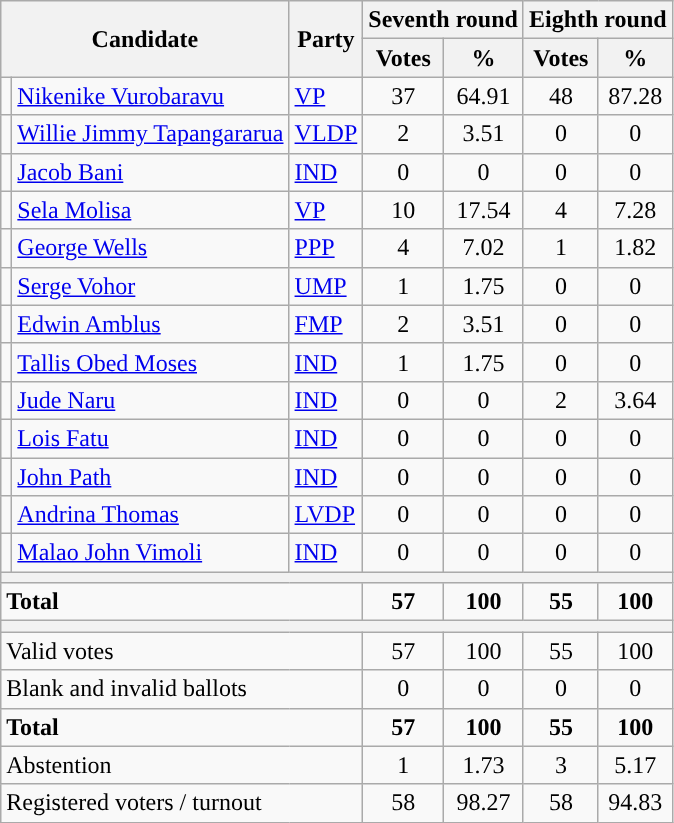<table class="wikitable" style="text-align:center">
<tr>
<th rowspan="2" colspan="2">Candidate</th>
<th rowspan="2">Party</th>
<th colspan="2">Seventh round</th>
<th colspan="2">Eighth round</th>
</tr>
<tr>
<th>Votes</th>
<th>%</th>
<th>Votes</th>
<th>%</th>
</tr>
<tr>
<td style="background:"></td>
<td align=left><a href='#'>Nikenike Vurobaravu</a></td>
<td align=left><a href='#'>VP</a></td>
<td>37</td>
<td>64.91</td>
<td>48</td>
<td>87.28</td>
</tr>
<tr>
<td></td>
<td align=left><a href='#'>Willie Jimmy Tapangararua</a></td>
<td align=left><a href='#'>VLDP</a></td>
<td>2</td>
<td>3.51</td>
<td>0</td>
<td>0</td>
</tr>
<tr>
<td style="background:"></td>
<td align=left><a href='#'>Jacob Bani</a></td>
<td align=left><a href='#'>IND</a></td>
<td>0</td>
<td>0</td>
<td>0</td>
<td>0</td>
</tr>
<tr>
<td style="background:"></td>
<td align=left><a href='#'>Sela Molisa</a></td>
<td align=left><a href='#'>VP</a></td>
<td>10</td>
<td>17.54</td>
<td>4</td>
<td>7.28</td>
</tr>
<tr>
<td style="background:"></td>
<td align=left><a href='#'> George Wells</a></td>
<td align=left><a href='#'>PPP</a></td>
<td>4</td>
<td>7.02</td>
<td>1</td>
<td>1.82</td>
</tr>
<tr>
<td style="background:"></td>
<td align=left><a href='#'>Serge Vohor</a></td>
<td align=left><a href='#'>UMP</a></td>
<td>1</td>
<td>1.75</td>
<td>0</td>
<td>0</td>
</tr>
<tr>
<td style="background:"></td>
<td align=left><a href='#'>Edwin Amblus</a></td>
<td align=left><a href='#'>FMP</a></td>
<td>2</td>
<td>3.51</td>
<td>0</td>
<td>0</td>
</tr>
<tr>
<td style="background:"></td>
<td align=left><a href='#'>Tallis Obed Moses</a></td>
<td align=left><a href='#'>IND</a></td>
<td>1</td>
<td>1.75</td>
<td>0</td>
<td>0</td>
</tr>
<tr>
<td style="background:"></td>
<td align=left><a href='#'>Jude Naru</a></td>
<td align=left><a href='#'>IND</a></td>
<td>0</td>
<td>0</td>
<td>2</td>
<td>3.64</td>
</tr>
<tr>
<td style="background:"></td>
<td align=left><a href='#'>Lois Fatu</a></td>
<td align=left><a href='#'>IND</a></td>
<td>0</td>
<td>0</td>
<td>0</td>
<td>0</td>
</tr>
<tr>
<td style="background:"></td>
<td align=left><a href='#'>John Path</a></td>
<td align=left><a href='#'>IND</a></td>
<td>0</td>
<td>0</td>
<td>0</td>
<td>0</td>
</tr>
<tr>
<td></td>
<td align=left><a href='#'>Andrina Thomas</a></td>
<td align=left><a href='#'>LVDP</a></td>
<td>0</td>
<td>0</td>
<td>0</td>
<td>0</td>
</tr>
<tr>
<td style="background:"></td>
<td align=left><a href='#'>Malao John Vimoli</a></td>
<td align=left><a href='#'>IND</a></td>
<td>0</td>
<td>0</td>
<td>0</td>
<td>0</td>
</tr>
<tr>
<th colspan="25"></th>
</tr>
<tr>
<td colspan="3" align=left><strong>Total</strong></td>
<td><strong>57</strong></td>
<td><strong>100</strong></td>
<td><strong>55</strong></td>
<td><strong>100</strong></td>
</tr>
<tr>
<th colspan="25"></th>
</tr>
<tr>
<td colspan="3" align=left>Valid votes</td>
<td>57</td>
<td>100</td>
<td>55</td>
<td>100</td>
</tr>
<tr>
<td colspan="3" align=left>Blank and invalid ballots</td>
<td>0</td>
<td>0</td>
<td>0</td>
<td>0</td>
</tr>
<tr>
<td colspan="3" align=left><strong>Total</strong></td>
<td><strong>57</strong></td>
<td><strong>100</strong></td>
<td><strong>55</strong></td>
<td><strong>100</strong></td>
</tr>
<tr>
<td colspan="3" align=left>Abstention</td>
<td>1</td>
<td>1.73</td>
<td>3</td>
<td>5.17</td>
</tr>
<tr>
<td colspan="3" align=left>Registered voters / turnout</td>
<td>58</td>
<td>98.27</td>
<td>58</td>
<td>94.83</td>
</tr>
</table>
